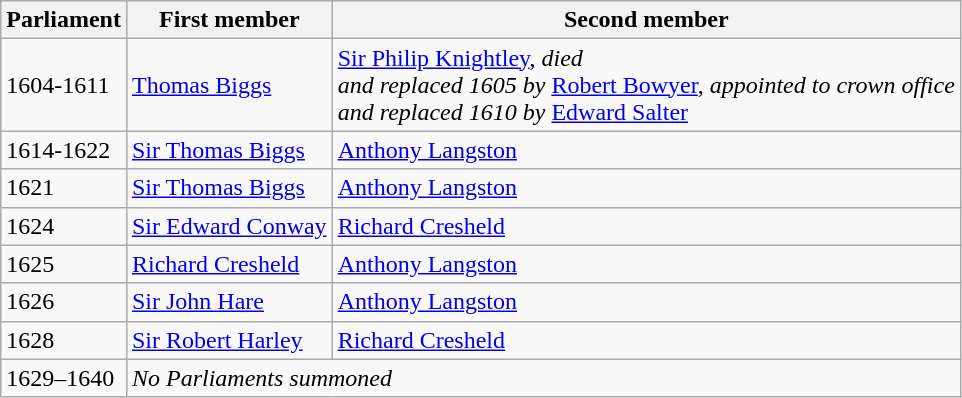<table class="wikitable">
<tr>
<th>Parliament</th>
<th>First member</th>
<th>Second member</th>
</tr>
<tr>
<td>1604-1611</td>
<td><a href='#'>Thomas Biggs</a></td>
<td><a href='#'>Sir Philip Knightley</a>, <em>died <br> and replaced 1605 by</em> <a href='#'>Robert Bowyer</a>, <em>appointed to crown office <br> and replaced 1610 by</em> <a href='#'>Edward Salter</a></td>
</tr>
<tr>
<td>1614-1622</td>
<td><a href='#'>Sir Thomas Biggs</a></td>
<td><a href='#'>Anthony Langston</a></td>
</tr>
<tr>
<td>1621</td>
<td><a href='#'>Sir Thomas Biggs</a></td>
<td><a href='#'>Anthony Langston</a></td>
</tr>
<tr>
<td>1624</td>
<td><a href='#'>Sir Edward Conway</a></td>
<td><a href='#'>Richard Cresheld</a></td>
</tr>
<tr>
<td>1625</td>
<td><a href='#'>Richard Cresheld</a></td>
<td><a href='#'>Anthony Langston</a></td>
</tr>
<tr>
<td>1626</td>
<td><a href='#'>Sir John Hare</a></td>
<td><a href='#'>Anthony Langston</a></td>
</tr>
<tr>
<td>1628</td>
<td><a href='#'>Sir Robert Harley</a></td>
<td><a href='#'>Richard Cresheld</a></td>
</tr>
<tr>
<td>1629–1640</td>
<td colspan = "2"><em>No Parliaments summoned</em></td>
</tr>
</table>
